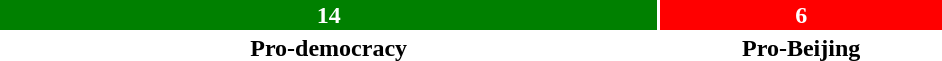<table style="width:50%; text-align:center;">
<tr style="color:white;">
<td style="background:green; width:70%;"><strong>14</strong></td>
<td style="background:red; width:30%;"><strong>6</strong></td>
</tr>
<tr>
<td><span><strong>Pro-democracy</strong></span></td>
<td><span><strong>Pro-Beijing</strong></span></td>
</tr>
</table>
